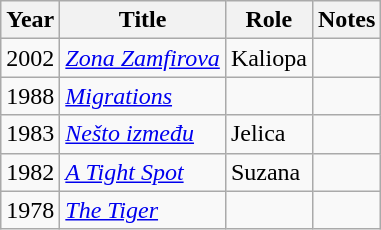<table class="wikitable sortable">
<tr>
<th>Year</th>
<th>Title</th>
<th>Role</th>
<th class="unsortable">Notes</th>
</tr>
<tr>
<td>2002</td>
<td><em><a href='#'>Zona Zamfirova</a></em></td>
<td>Kaliopa</td>
<td></td>
</tr>
<tr>
<td>1988</td>
<td><em><a href='#'>Migrations</a></em></td>
<td></td>
<td></td>
</tr>
<tr>
<td>1983</td>
<td><em><a href='#'>Nešto između</a></em></td>
<td>Jelica</td>
<td></td>
</tr>
<tr>
<td>1982</td>
<td><em><a href='#'>A Tight Spot</a></em></td>
<td>Suzana</td>
<td></td>
</tr>
<tr>
<td>1978</td>
<td><em><a href='#'>The Tiger</a></em></td>
<td></td>
<td></td>
</tr>
</table>
